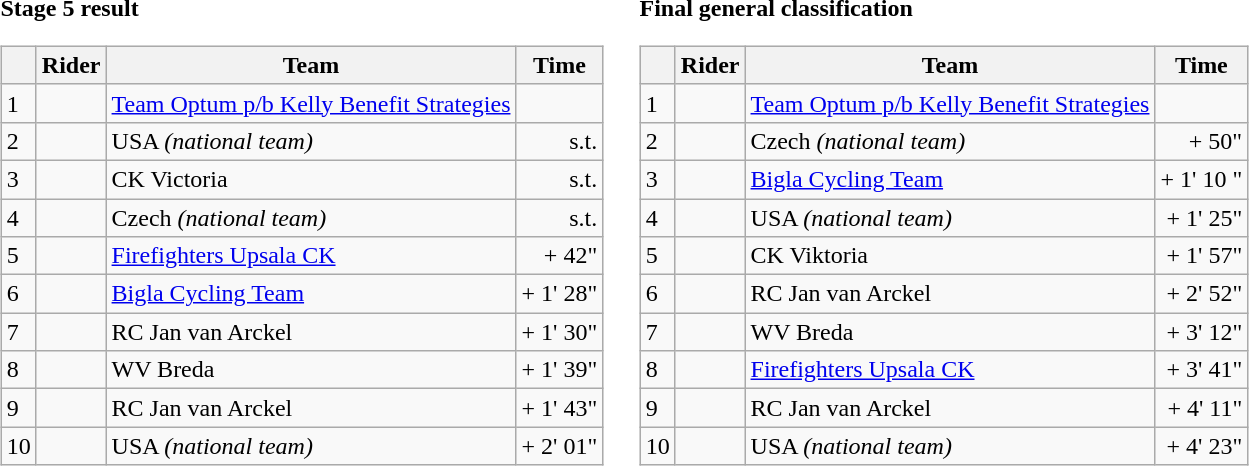<table>
<tr>
<td><strong>Stage 5 result</strong><br><table class="wikitable">
<tr>
<th></th>
<th>Rider</th>
<th>Team</th>
<th>Time</th>
</tr>
<tr>
<td>1</td>
<td></td>
<td><a href='#'>Team Optum p/b Kelly Benefit Strategies</a></td>
<td align="right"></td>
</tr>
<tr>
<td>2</td>
<td></td>
<td>USA <em>(national team)</em></td>
<td align="right">s.t.</td>
</tr>
<tr>
<td>3</td>
<td></td>
<td>CK Victoria</td>
<td align="right">s.t.</td>
</tr>
<tr>
<td>4</td>
<td></td>
<td>Czech <em>(national team)</em></td>
<td align="right">s.t.</td>
</tr>
<tr>
<td>5</td>
<td></td>
<td><a href='#'>Firefighters Upsala CK</a></td>
<td align="right">+ 42"</td>
</tr>
<tr>
<td>6</td>
<td></td>
<td><a href='#'>Bigla Cycling Team</a></td>
<td align="right">+ 1' 28"</td>
</tr>
<tr>
<td>7</td>
<td></td>
<td>RC Jan van Arckel</td>
<td align="right">+ 1' 30"</td>
</tr>
<tr>
<td>8</td>
<td></td>
<td>WV Breda</td>
<td align="right">+ 1' 39"</td>
</tr>
<tr>
<td>9</td>
<td></td>
<td>RC Jan van Arckel</td>
<td align="right">+ 1' 43"</td>
</tr>
<tr>
<td>10</td>
<td></td>
<td>USA <em>(national team)</em></td>
<td align="right">+ 2' 01"</td>
</tr>
</table>
</td>
<td></td>
<td><strong>Final general classification</strong><br><table class="wikitable">
<tr>
<th></th>
<th>Rider</th>
<th>Team</th>
<th>Time</th>
</tr>
<tr>
<td>1</td>
<td></td>
<td><a href='#'>Team Optum p/b Kelly Benefit Strategies</a></td>
<td align="right"></td>
</tr>
<tr>
<td>2</td>
<td></td>
<td>Czech <em>(national team)</em></td>
<td align="right">+ 50"</td>
</tr>
<tr>
<td>3</td>
<td></td>
<td><a href='#'>Bigla Cycling Team</a></td>
<td align="right">+ 1' 10 "</td>
</tr>
<tr>
<td>4</td>
<td></td>
<td>USA <em>(national team)</em></td>
<td align="right">+ 1' 25"</td>
</tr>
<tr>
<td>5</td>
<td></td>
<td>CK Viktoria</td>
<td align="right">+ 1' 57"</td>
</tr>
<tr>
<td>6</td>
<td></td>
<td>RC Jan van Arckel</td>
<td align="right">+ 2' 52"</td>
</tr>
<tr>
<td>7</td>
<td></td>
<td>WV Breda</td>
<td align="right">+ 3' 12"</td>
</tr>
<tr>
<td>8</td>
<td></td>
<td><a href='#'>Firefighters Upsala CK</a></td>
<td align="right">+ 3' 41"</td>
</tr>
<tr>
<td>9</td>
<td></td>
<td>RC Jan van Arckel</td>
<td align="right">+ 4' 11"</td>
</tr>
<tr>
<td>10</td>
<td></td>
<td>USA <em>(national team)</em></td>
<td align="right">+ 4' 23"</td>
</tr>
</table>
</td>
</tr>
</table>
